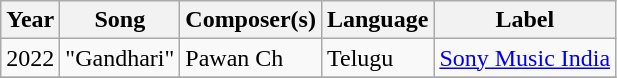<table class="wikitable sortable">
<tr>
<th>Year</th>
<th>Song</th>
<th>Composer(s)</th>
<th>Language</th>
<th class="unsortable">Label</th>
</tr>
<tr>
<td>2022</td>
<td>"Gandhari"</td>
<td>Pawan Ch</td>
<td>Telugu</td>
<td><a href='#'>Sony Music India</a></td>
</tr>
<tr>
</tr>
</table>
